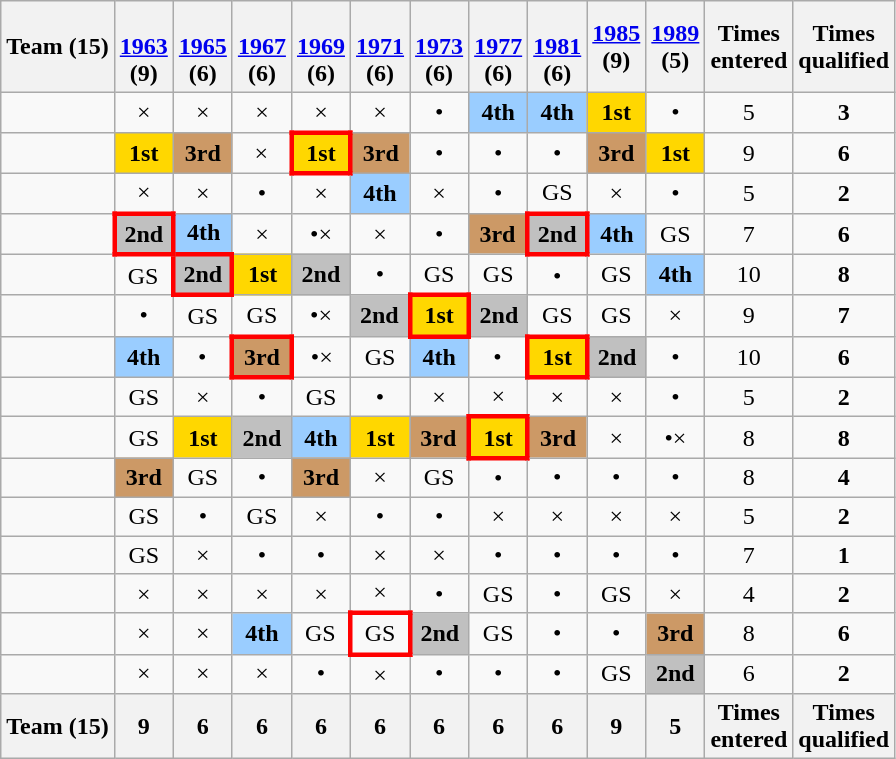<table class="wikitable sortable" style="text-align: center">
<tr>
<th>Team (15)</th>
<th class=unsortable><br><a href='#'>1963</a><br> (9)</th>
<th class=unsortable><br><a href='#'>1965</a><br> (6)</th>
<th class=unsortable><br><a href='#'>1967</a><br> (6)</th>
<th class=unsortable><br><a href='#'>1969</a><br> (6)</th>
<th class=unsortable><br><a href='#'>1971</a><br> (6)</th>
<th class=unsortable><br><a href='#'>1973</a><br> (6)</th>
<th class=unsortable><br><a href='#'>1977</a><br> (6)</th>
<th class=unsortable><br><a href='#'>1981</a><br> (6)</th>
<th class=unsortable><a href='#'>1985</a><br> (9)</th>
<th class=unsortable><a href='#'>1989</a><br> (5)</th>
<th>Times<br>entered</th>
<th>Times<br>qualified</th>
</tr>
<tr>
<td align=left></td>
<td>×</td>
<td>×</td>
<td>×</td>
<td>×</td>
<td>×</td>
<td>•</td>
<td style="background:#9acdff"><strong>4th</strong></td>
<td style="background:#9acdff"><strong>4th</strong></td>
<td style="background:gold"><strong>1st</strong></td>
<td>•</td>
<td>5</td>
<td><strong>3</strong></td>
</tr>
<tr>
<td align=left></td>
<td style="background:gold"><strong>1st</strong></td>
<td style="background:#cc9966"><strong>3rd</strong></td>
<td>×</td>
<td style="border:3px solid red; background:gold"><strong>1st</strong></td>
<td style="background:#cc9966"><strong>3rd</strong></td>
<td>•</td>
<td>•</td>
<td>•</td>
<td style="background:#cc9966"><strong>3rd</strong></td>
<td style="background:gold"><strong>1st</strong></td>
<td>9</td>
<td><strong>6</strong></td>
</tr>
<tr>
<td align=left></td>
<td>×</td>
<td>×</td>
<td>•</td>
<td>×</td>
<td style="background:#9acdff"><strong>4th</strong></td>
<td>×</td>
<td>•</td>
<td>GS</td>
<td>×</td>
<td>•</td>
<td>5</td>
<td><strong>2</strong></td>
</tr>
<tr>
<td align=left></td>
<td style="border:3px solid red; background:silver"><strong>2nd</strong></td>
<td style="background:#9acdff"><strong>4th</strong></td>
<td>×</td>
<td>•×</td>
<td>×</td>
<td>•</td>
<td style="background:#cc9966"><strong>3rd</strong></td>
<td style="border:3px solid red; background:silver"><strong>2nd</strong></td>
<td style="background:#9acdff"><strong>4th</strong></td>
<td>GS</td>
<td>7</td>
<td><strong>6</strong></td>
</tr>
<tr>
<td align=left></td>
<td>GS</td>
<td style="border:3px solid red; background:silver"><strong>2nd</strong></td>
<td style="background:gold"><strong>1st</strong></td>
<td style="background:silver"><strong>2nd</strong></td>
<td>•</td>
<td>GS</td>
<td>GS</td>
<td>•</td>
<td>GS</td>
<td style="background:#9acdff"><strong>4th</strong></td>
<td>10</td>
<td><strong>8</strong></td>
</tr>
<tr>
<td align=left></td>
<td>•</td>
<td>GS</td>
<td>GS</td>
<td>•×</td>
<td style="background:silver"><strong>2nd</strong></td>
<td style="border:3px solid red; background:gold"><strong>1st</strong></td>
<td style="background:silver"><strong>2nd</strong></td>
<td>GS</td>
<td>GS</td>
<td>×</td>
<td>9</td>
<td><strong>7</strong></td>
</tr>
<tr>
<td align=left></td>
<td style="background:#9acdff"><strong>4th</strong></td>
<td>•</td>
<td style="border:3px solid red; background:#cc9966"><strong>3rd</strong></td>
<td>•×</td>
<td>GS</td>
<td style="background:#9acdff"><strong>4th</strong></td>
<td>•</td>
<td style="border:3px solid red; background:gold"><strong>1st</strong></td>
<td style="background:silver"><strong>2nd</strong></td>
<td>•</td>
<td>10</td>
<td><strong>6</strong></td>
</tr>
<tr>
<td align=left></td>
<td>GS</td>
<td>×</td>
<td>•</td>
<td>GS</td>
<td>•</td>
<td>×</td>
<td>×</td>
<td>×</td>
<td>×</td>
<td>•</td>
<td>5</td>
<td><strong>2</strong></td>
</tr>
<tr>
<td align=left></td>
<td>GS</td>
<td style="background:gold"><strong>1st</strong></td>
<td style="background:silver"><strong>2nd</strong></td>
<td style="background:#9acdff"><strong>4th</strong></td>
<td style="background:gold"><strong>1st</strong></td>
<td style="background:#cc9966"><strong>3rd</strong></td>
<td style="border:3px solid red; background:gold"><strong>1st</strong></td>
<td style="background:#cc9966"><strong>3rd</strong></td>
<td>×</td>
<td>•×</td>
<td>8</td>
<td><strong>8</strong></td>
</tr>
<tr>
<td align=left></td>
<td style="background:#cc9966"><strong>3rd</strong></td>
<td>GS</td>
<td>•</td>
<td style="background:#cc9966"><strong>3rd</strong></td>
<td>×</td>
<td>GS</td>
<td>•</td>
<td>•</td>
<td>•</td>
<td>•</td>
<td>8</td>
<td><strong>4</strong></td>
</tr>
<tr>
<td align=left></td>
<td>GS</td>
<td>•</td>
<td>GS</td>
<td>×</td>
<td>•</td>
<td>•</td>
<td>×</td>
<td>×</td>
<td>×</td>
<td>×</td>
<td>5</td>
<td><strong>2</strong></td>
</tr>
<tr>
<td align=left></td>
<td>GS</td>
<td>×</td>
<td>•</td>
<td>•</td>
<td>×</td>
<td>×</td>
<td>•</td>
<td>•</td>
<td>•</td>
<td>•</td>
<td>7</td>
<td><strong>1</strong></td>
</tr>
<tr>
<td align=left></td>
<td>×</td>
<td>×</td>
<td>×</td>
<td>×</td>
<td>×</td>
<td>•</td>
<td>GS</td>
<td>•</td>
<td>GS</td>
<td>×</td>
<td>4</td>
<td><strong>2</strong></td>
</tr>
<tr>
<td align=left></td>
<td>×</td>
<td>×</td>
<td style="background:#9acdff"><strong>4th</strong></td>
<td>GS</td>
<td style="border:3px solid red">GS</td>
<td style="background:silver"><strong>2nd</strong></td>
<td>GS</td>
<td>•</td>
<td>•</td>
<td style="background:#cc9966"><strong>3rd</strong></td>
<td>8</td>
<td><strong>6</strong></td>
</tr>
<tr>
<td align=left></td>
<td>×</td>
<td>×</td>
<td>×</td>
<td>•</td>
<td>×</td>
<td>•</td>
<td>•</td>
<td>•</td>
<td>GS</td>
<td style="background:silver"><strong>2nd</strong></td>
<td>6</td>
<td><strong>2</strong></td>
</tr>
<tr>
<th>Team (15)</th>
<th>9</th>
<th>6</th>
<th>6</th>
<th>6</th>
<th>6</th>
<th>6</th>
<th>6</th>
<th>6</th>
<th>9</th>
<th>5</th>
<th>Times<br>entered</th>
<th>Times<br>qualified</th>
</tr>
</table>
